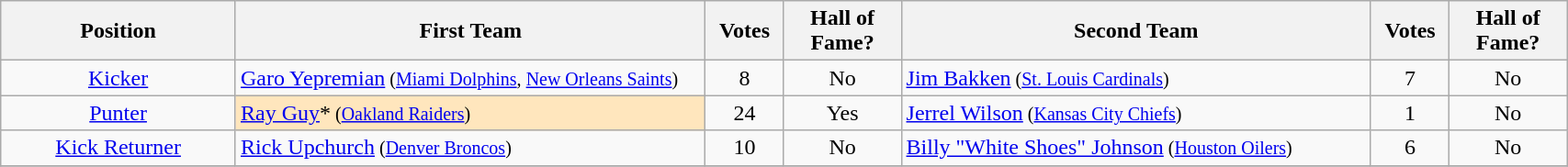<table class="wikitable" width=90%>
<tr>
<th width=15%>Position</th>
<th width=30%>First Team</th>
<th width=5%>Votes</th>
<th width=7.5%>Hall of Fame?</th>
<th width=30%>Second Team</th>
<th width=5%>Votes</th>
<th width=7.5%>Hall of Fame?</th>
</tr>
<tr>
<td align=center><a href='#'>Kicker</a></td>
<td><a href='#'>Garo Yepremian</a><small>  (<a href='#'>Miami Dolphins</a>,  <a href='#'>New Orleans Saints</a>)</small></td>
<td align=center>8</td>
<td align=center>No</td>
<td><a href='#'>Jim Bakken</a><small>  (<a href='#'>St. Louis Cardinals</a>)</small></td>
<td align=center>7</td>
<td align=center>No</td>
</tr>
<tr>
<td align=center><a href='#'>Punter</a></td>
<td style="background-color:#FFE6BD"><a href='#'>Ray Guy</a>*<small>  (<a href='#'>Oakland Raiders</a>)</small></td>
<td align=center>24</td>
<td align=center>Yes</td>
<td><a href='#'>Jerrel Wilson</a><small>  (<a href='#'>Kansas City Chiefs</a>)</small></td>
<td align=center>1</td>
<td align=center>No</td>
</tr>
<tr>
<td align=center><a href='#'>Kick Returner</a></td>
<td><a href='#'>Rick Upchurch</a><small>  (<a href='#'>Denver Broncos</a>)</small></td>
<td align=center>10</td>
<td align=center>No</td>
<td><a href='#'>Billy "White Shoes" Johnson</a><small>  (<a href='#'>Houston Oilers</a>)</small></td>
<td align=center>6</td>
<td align=center>No</td>
</tr>
<tr>
</tr>
</table>
